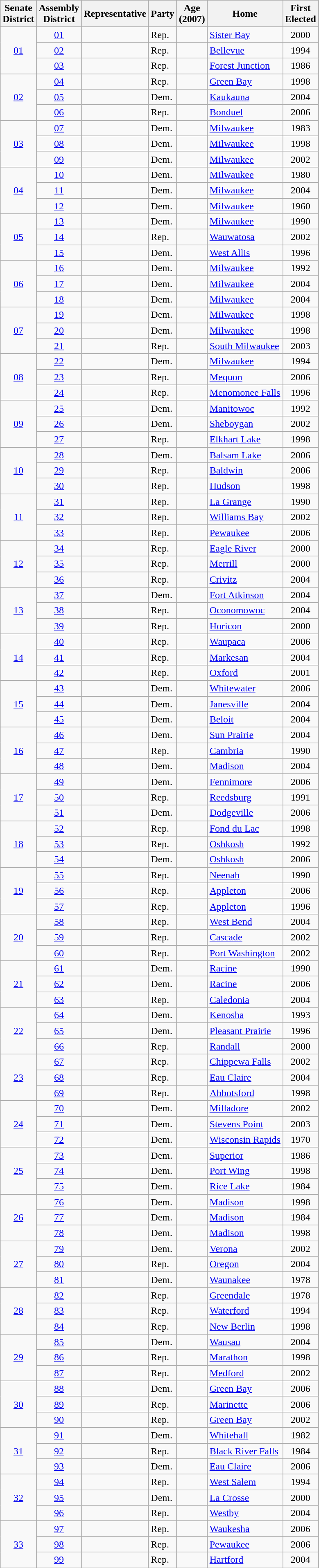<table class="wikitable sortable">
<tr>
<th>Senate<br>District</th>
<th>Assembly<br>District</th>
<th>Representative</th>
<th>Party</th>
<th>Age<br>(2007)</th>
<th>Home</th>
<th>First<br>Elected</th>
</tr>
<tr>
<td align="center" rowspan="3"><a href='#'>01</a></td>
<td align="center"><a href='#'>01</a></td>
<td></td>
<td>Rep.</td>
<td align="center"></td>
<td><a href='#'>Sister Bay</a></td>
<td align="center">2000</td>
</tr>
<tr>
<td align="center"><a href='#'>02</a></td>
<td></td>
<td>Rep.</td>
<td align="center"></td>
<td><a href='#'>Bellevue</a></td>
<td align="center">1994</td>
</tr>
<tr>
<td align="center"><a href='#'>03</a></td>
<td></td>
<td>Rep.</td>
<td align="center"></td>
<td><a href='#'>Forest Junction</a></td>
<td align="center">1986</td>
</tr>
<tr>
<td align="center" rowspan="3"><a href='#'>02</a></td>
<td align="center"><a href='#'>04</a></td>
<td></td>
<td>Rep.</td>
<td align="center"></td>
<td><a href='#'>Green Bay</a></td>
<td align="center">1998</td>
</tr>
<tr>
<td align="center"><a href='#'>05</a></td>
<td></td>
<td>Dem.</td>
<td align="center"></td>
<td><a href='#'>Kaukauna</a></td>
<td align="center">2004</td>
</tr>
<tr>
<td align="center"><a href='#'>06</a></td>
<td></td>
<td>Rep.</td>
<td align="center"></td>
<td><a href='#'>Bonduel</a></td>
<td align="center">2006</td>
</tr>
<tr>
<td align="center" rowspan="3"><a href='#'>03</a></td>
<td align="center"><a href='#'>07</a></td>
<td></td>
<td>Dem.</td>
<td align="center"></td>
<td><a href='#'>Milwaukee</a></td>
<td align="center">1983</td>
</tr>
<tr>
<td align="center"><a href='#'>08</a></td>
<td></td>
<td>Dem.</td>
<td align="center"></td>
<td><a href='#'>Milwaukee</a></td>
<td align="center">1998</td>
</tr>
<tr>
<td align="center"><a href='#'>09</a></td>
<td></td>
<td>Dem.</td>
<td align="center"></td>
<td><a href='#'>Milwaukee</a></td>
<td align="center">2002</td>
</tr>
<tr>
<td align="center" rowspan="3"><a href='#'>04</a></td>
<td align="center"><a href='#'>10</a></td>
<td></td>
<td>Dem.</td>
<td align="center"></td>
<td><a href='#'>Milwaukee</a></td>
<td align="center">1980</td>
</tr>
<tr>
<td align="center"><a href='#'>11</a></td>
<td></td>
<td>Dem.</td>
<td align="center"></td>
<td><a href='#'>Milwaukee</a></td>
<td align="center">2004</td>
</tr>
<tr>
<td align="center"><a href='#'>12</a></td>
<td></td>
<td>Dem.</td>
<td align="center"></td>
<td><a href='#'>Milwaukee</a></td>
<td align="center">1960</td>
</tr>
<tr>
<td align="center" rowspan="3"><a href='#'>05</a></td>
<td align="center"><a href='#'>13</a></td>
<td></td>
<td>Dem.</td>
<td align="center"></td>
<td><a href='#'>Milwaukee</a></td>
<td align="center">1990</td>
</tr>
<tr>
<td align="center"><a href='#'>14</a></td>
<td></td>
<td>Rep.</td>
<td align="center"></td>
<td><a href='#'>Wauwatosa</a></td>
<td align="center">2002</td>
</tr>
<tr>
<td align="center"><a href='#'>15</a></td>
<td></td>
<td>Dem.</td>
<td align="center"></td>
<td><a href='#'>West Allis</a></td>
<td align="center">1996</td>
</tr>
<tr>
<td align="center" rowspan="3"><a href='#'>06</a></td>
<td align="center"><a href='#'>16</a></td>
<td></td>
<td>Dem.</td>
<td align="center"></td>
<td><a href='#'>Milwaukee</a></td>
<td align="center">1992</td>
</tr>
<tr>
<td align="center"><a href='#'>17</a></td>
<td></td>
<td>Dem.</td>
<td align="center"></td>
<td><a href='#'>Milwaukee</a></td>
<td align="center">2004</td>
</tr>
<tr>
<td align="center"><a href='#'>18</a></td>
<td></td>
<td>Dem.</td>
<td align="center"></td>
<td><a href='#'>Milwaukee</a></td>
<td align="center">2004</td>
</tr>
<tr>
<td align="center" rowspan="3"><a href='#'>07</a></td>
<td align="center"><a href='#'>19</a></td>
<td></td>
<td>Dem.</td>
<td align="center"></td>
<td><a href='#'>Milwaukee</a></td>
<td align="center">1998</td>
</tr>
<tr>
<td align="center"><a href='#'>20</a></td>
<td></td>
<td>Dem.</td>
<td align="center"></td>
<td><a href='#'>Milwaukee</a></td>
<td align="center">1998</td>
</tr>
<tr>
<td align="center"><a href='#'>21</a></td>
<td></td>
<td>Rep.</td>
<td align="center"></td>
<td><a href='#'>South Milwaukee</a></td>
<td align="center">2003</td>
</tr>
<tr>
<td align="center" rowspan="3"><a href='#'>08</a></td>
<td align="center"><a href='#'>22</a></td>
<td></td>
<td>Dem.</td>
<td align="center"></td>
<td><a href='#'>Milwaukee</a></td>
<td align="center">1994</td>
</tr>
<tr>
<td align="center"><a href='#'>23</a></td>
<td></td>
<td>Rep.</td>
<td align="center"></td>
<td><a href='#'>Mequon</a></td>
<td align="center">2006</td>
</tr>
<tr>
<td align="center"><a href='#'>24</a></td>
<td></td>
<td>Rep.</td>
<td align="center"></td>
<td><a href='#'>Menomonee Falls</a></td>
<td align="center">1996</td>
</tr>
<tr>
<td align="center" rowspan="3"><a href='#'>09</a></td>
<td align="center"><a href='#'>25</a></td>
<td></td>
<td>Dem.</td>
<td align="center"></td>
<td><a href='#'>Manitowoc</a></td>
<td align="center">1992</td>
</tr>
<tr>
<td align="center"><a href='#'>26</a></td>
<td></td>
<td>Dem.</td>
<td align="center"></td>
<td><a href='#'>Sheboygan</a></td>
<td align="center">2002</td>
</tr>
<tr>
<td align="center"><a href='#'>27</a></td>
<td></td>
<td>Rep.</td>
<td align="center"></td>
<td><a href='#'>Elkhart Lake</a></td>
<td align="center">1998</td>
</tr>
<tr>
<td align="center" rowspan="3"><a href='#'>10</a></td>
<td align="center"><a href='#'>28</a></td>
<td></td>
<td>Dem.</td>
<td align="center"></td>
<td><a href='#'>Balsam Lake</a></td>
<td align="center">2006</td>
</tr>
<tr>
<td align="center"><a href='#'>29</a></td>
<td></td>
<td>Rep.</td>
<td align="center"></td>
<td><a href='#'>Baldwin</a></td>
<td align="center">2006</td>
</tr>
<tr>
<td align="center"><a href='#'>30</a></td>
<td></td>
<td>Rep.</td>
<td align="center"></td>
<td><a href='#'>Hudson</a></td>
<td align="center">1998</td>
</tr>
<tr>
<td align="center" rowspan="3"><a href='#'>11</a></td>
<td align="center"><a href='#'>31</a></td>
<td></td>
<td>Rep.</td>
<td align="center"></td>
<td><a href='#'>La Grange</a></td>
<td align="center">1990</td>
</tr>
<tr>
<td align="center"><a href='#'>32</a></td>
<td></td>
<td>Rep.</td>
<td align="center"></td>
<td><a href='#'>Williams Bay</a></td>
<td align="center">2002</td>
</tr>
<tr>
<td align="center"><a href='#'>33</a></td>
<td></td>
<td>Rep.</td>
<td align="center"></td>
<td><a href='#'>Pewaukee</a></td>
<td align="center">2006</td>
</tr>
<tr>
<td align="center" rowspan="3"><a href='#'>12</a></td>
<td align="center"><a href='#'>34</a></td>
<td></td>
<td>Rep.</td>
<td align="center"></td>
<td><a href='#'>Eagle River</a></td>
<td align="center">2000</td>
</tr>
<tr>
<td align="center"><a href='#'>35</a></td>
<td></td>
<td>Rep.</td>
<td align="center"></td>
<td><a href='#'>Merrill</a></td>
<td align="center">2000</td>
</tr>
<tr>
<td align="center"><a href='#'>36</a></td>
<td></td>
<td>Rep.</td>
<td align="center"></td>
<td><a href='#'>Crivitz</a></td>
<td align="center">2004</td>
</tr>
<tr>
<td align="center" rowspan="3"><a href='#'>13</a></td>
<td align="center"><a href='#'>37</a></td>
<td></td>
<td>Dem.</td>
<td align="center"></td>
<td><a href='#'>Fort Atkinson</a></td>
<td align="center">2004</td>
</tr>
<tr>
<td align="center"><a href='#'>38</a></td>
<td></td>
<td>Rep.</td>
<td align="center"></td>
<td><a href='#'>Oconomowoc</a></td>
<td align="center">2004</td>
</tr>
<tr>
<td align="center"><a href='#'>39</a></td>
<td></td>
<td>Rep.</td>
<td align="center"></td>
<td><a href='#'>Horicon</a></td>
<td align="center">2000</td>
</tr>
<tr>
<td align="center" rowspan="3"><a href='#'>14</a></td>
<td align="center"><a href='#'>40</a></td>
<td></td>
<td>Rep.</td>
<td align="center"></td>
<td><a href='#'>Waupaca</a></td>
<td align="center">2006</td>
</tr>
<tr>
<td align="center"><a href='#'>41</a></td>
<td></td>
<td>Rep.</td>
<td align="center"></td>
<td><a href='#'>Markesan</a></td>
<td align="center">2004</td>
</tr>
<tr>
<td align="center"><a href='#'>42</a></td>
<td></td>
<td>Rep.</td>
<td align="center"></td>
<td><a href='#'>Oxford</a></td>
<td align="center">2001</td>
</tr>
<tr>
<td align="center" rowspan="3"><a href='#'>15</a></td>
<td align="center"><a href='#'>43</a></td>
<td></td>
<td>Dem.</td>
<td align="center"></td>
<td><a href='#'>Whitewater</a></td>
<td align="center">2006</td>
</tr>
<tr>
<td align="center"><a href='#'>44</a></td>
<td></td>
<td>Dem.</td>
<td align="center"></td>
<td><a href='#'>Janesville</a></td>
<td align="center">2004</td>
</tr>
<tr>
<td align="center"><a href='#'>45</a></td>
<td></td>
<td>Dem.</td>
<td align="center"></td>
<td><a href='#'>Beloit</a></td>
<td align="center">2004</td>
</tr>
<tr>
<td align="center" rowspan="3"><a href='#'>16</a></td>
<td align="center"><a href='#'>46</a></td>
<td></td>
<td>Dem.</td>
<td align="center"></td>
<td><a href='#'>Sun Prairie</a></td>
<td align="center">2004</td>
</tr>
<tr>
<td align="center"><a href='#'>47</a></td>
<td></td>
<td>Rep.</td>
<td align="center"></td>
<td><a href='#'>Cambria</a></td>
<td align="center">1990</td>
</tr>
<tr>
<td align="center"><a href='#'>48</a></td>
<td></td>
<td>Dem.</td>
<td align="center"></td>
<td><a href='#'>Madison</a></td>
<td align="center">2004</td>
</tr>
<tr>
<td align="center" rowspan="3"><a href='#'>17</a></td>
<td align="center"><a href='#'>49</a></td>
<td></td>
<td>Dem.</td>
<td align="center"></td>
<td><a href='#'>Fennimore</a></td>
<td align="center">2006</td>
</tr>
<tr>
<td align="center"><a href='#'>50</a></td>
<td></td>
<td>Rep.</td>
<td align="center"></td>
<td><a href='#'>Reedsburg</a></td>
<td align="center">1991</td>
</tr>
<tr>
<td align="center"><a href='#'>51</a></td>
<td></td>
<td>Dem.</td>
<td align="center"></td>
<td><a href='#'>Dodgeville</a></td>
<td align="center">2006</td>
</tr>
<tr>
<td align="center" rowspan="3"><a href='#'>18</a></td>
<td align="center"><a href='#'>52</a></td>
<td></td>
<td>Rep.</td>
<td align="center"></td>
<td><a href='#'>Fond du Lac</a></td>
<td align="center">1998</td>
</tr>
<tr>
<td align="center"><a href='#'>53</a></td>
<td></td>
<td>Rep.</td>
<td align="center"></td>
<td><a href='#'>Oshkosh</a></td>
<td align="center">1992</td>
</tr>
<tr>
<td align="center"><a href='#'>54</a></td>
<td></td>
<td>Dem.</td>
<td align="center"></td>
<td><a href='#'>Oshkosh</a></td>
<td align="center">2006</td>
</tr>
<tr>
<td align="center" rowspan="3"><a href='#'>19</a></td>
<td align="center"><a href='#'>55</a></td>
<td></td>
<td>Rep.</td>
<td align="center"></td>
<td><a href='#'>Neenah</a></td>
<td align="center">1990</td>
</tr>
<tr>
<td align="center"><a href='#'>56</a></td>
<td></td>
<td>Rep.</td>
<td align="center"></td>
<td><a href='#'>Appleton</a></td>
<td align="center">2006</td>
</tr>
<tr>
<td align="center"><a href='#'>57</a></td>
<td></td>
<td>Rep.</td>
<td align="center"></td>
<td><a href='#'>Appleton</a></td>
<td align="center">1996</td>
</tr>
<tr>
<td align="center" rowspan="3"><a href='#'>20</a></td>
<td align="center"><a href='#'>58</a></td>
<td></td>
<td>Rep.</td>
<td align="center"></td>
<td><a href='#'>West Bend</a></td>
<td align="center">2004</td>
</tr>
<tr>
<td align="center"><a href='#'>59</a></td>
<td></td>
<td>Rep.</td>
<td align="center"></td>
<td><a href='#'>Cascade</a></td>
<td align="center">2002</td>
</tr>
<tr>
<td align="center"><a href='#'>60</a></td>
<td></td>
<td>Rep.</td>
<td align="center"></td>
<td><a href='#'>Port Washington</a></td>
<td align="center">2002</td>
</tr>
<tr>
<td align="center" rowspan="3"><a href='#'>21</a></td>
<td align="center"><a href='#'>61</a></td>
<td></td>
<td>Dem.</td>
<td align="center"></td>
<td><a href='#'>Racine</a></td>
<td align="center">1990</td>
</tr>
<tr>
<td align="center"><a href='#'>62</a></td>
<td></td>
<td>Dem.</td>
<td align="center"></td>
<td><a href='#'>Racine</a></td>
<td align="center">2006</td>
</tr>
<tr>
<td align="center"><a href='#'>63</a></td>
<td></td>
<td>Rep.</td>
<td align="center"></td>
<td><a href='#'>Caledonia</a></td>
<td align="center">2004</td>
</tr>
<tr>
<td align="center" rowspan="3"><a href='#'>22</a></td>
<td align="center"><a href='#'>64</a></td>
<td></td>
<td>Dem.</td>
<td align="center"></td>
<td><a href='#'>Kenosha</a></td>
<td align="center">1993</td>
</tr>
<tr>
<td align="center"><a href='#'>65</a></td>
<td></td>
<td>Dem.</td>
<td align="center"></td>
<td><a href='#'>Pleasant Prairie</a></td>
<td align="center">1996</td>
</tr>
<tr>
<td align="center"><a href='#'>66</a></td>
<td></td>
<td>Rep.</td>
<td align="center"></td>
<td><a href='#'>Randall</a></td>
<td align="center">2000</td>
</tr>
<tr>
<td align="center" rowspan="3"><a href='#'>23</a></td>
<td align="center"><a href='#'>67</a></td>
<td></td>
<td>Rep.</td>
<td align="center"></td>
<td><a href='#'>Chippewa Falls</a></td>
<td align="center">2002</td>
</tr>
<tr>
<td align="center"><a href='#'>68</a></td>
<td></td>
<td>Rep.</td>
<td align="center"></td>
<td><a href='#'>Eau Claire</a></td>
<td align="center">2004</td>
</tr>
<tr>
<td align="center"><a href='#'>69</a></td>
<td></td>
<td>Rep.</td>
<td align="center"></td>
<td><a href='#'>Abbotsford</a></td>
<td align="center">1998</td>
</tr>
<tr>
<td align="center" rowspan="3"><a href='#'>24</a></td>
<td align="center"><a href='#'>70</a></td>
<td></td>
<td>Dem.</td>
<td align="center"></td>
<td><a href='#'>Milladore</a></td>
<td align="center">2002</td>
</tr>
<tr>
<td align="center"><a href='#'>71</a></td>
<td></td>
<td>Dem.</td>
<td align="center"></td>
<td><a href='#'>Stevens Point</a></td>
<td align="center">2003</td>
</tr>
<tr>
<td align="center"><a href='#'>72</a></td>
<td></td>
<td>Dem.</td>
<td align="center"></td>
<td><a href='#'>Wisconsin Rapids</a></td>
<td align="center">1970</td>
</tr>
<tr>
<td align="center" rowspan="3"><a href='#'>25</a></td>
<td align="center"><a href='#'>73</a></td>
<td></td>
<td>Dem.</td>
<td align="center"></td>
<td><a href='#'>Superior</a></td>
<td align="center">1986</td>
</tr>
<tr>
<td align="center"><a href='#'>74</a></td>
<td></td>
<td>Dem.</td>
<td align="center"></td>
<td><a href='#'>Port Wing</a></td>
<td align="center">1998</td>
</tr>
<tr>
<td align="center"><a href='#'>75</a></td>
<td></td>
<td>Dem.</td>
<td align="center"></td>
<td><a href='#'>Rice Lake</a></td>
<td align="center">1984</td>
</tr>
<tr>
<td align="center" rowspan="3"><a href='#'>26</a></td>
<td align="center"><a href='#'>76</a></td>
<td></td>
<td>Dem.</td>
<td align="center"></td>
<td><a href='#'>Madison</a></td>
<td align="center">1998</td>
</tr>
<tr>
<td align="center"><a href='#'>77</a></td>
<td></td>
<td>Dem.</td>
<td align="center"></td>
<td><a href='#'>Madison</a></td>
<td align="center">1984</td>
</tr>
<tr>
<td align="center"><a href='#'>78</a></td>
<td></td>
<td>Dem.</td>
<td align="center"></td>
<td><a href='#'>Madison</a></td>
<td align="center">1998</td>
</tr>
<tr>
<td align="center" rowspan="3"><a href='#'>27</a></td>
<td align="center"><a href='#'>79</a></td>
<td></td>
<td>Dem.</td>
<td align="center"></td>
<td><a href='#'>Verona</a></td>
<td align="center">2002</td>
</tr>
<tr>
<td align="center"><a href='#'>80</a></td>
<td></td>
<td>Rep.</td>
<td align="center"></td>
<td><a href='#'>Oregon</a></td>
<td align="center">2004</td>
</tr>
<tr>
<td align="center"><a href='#'>81</a></td>
<td></td>
<td>Dem.</td>
<td align="center"></td>
<td><a href='#'>Waunakee</a></td>
<td align="center">1978</td>
</tr>
<tr>
<td align="center" rowspan="3"><a href='#'>28</a></td>
<td align="center"><a href='#'>82</a></td>
<td></td>
<td>Rep.</td>
<td align="center"></td>
<td><a href='#'>Greendale</a></td>
<td align="center">1978</td>
</tr>
<tr>
<td align="center"><a href='#'>83</a></td>
<td></td>
<td>Rep.</td>
<td align="center"></td>
<td><a href='#'>Waterford</a></td>
<td align="center">1994</td>
</tr>
<tr>
<td align="center"><a href='#'>84</a></td>
<td></td>
<td>Rep.</td>
<td align="center"></td>
<td><a href='#'>New Berlin</a></td>
<td align="center">1998</td>
</tr>
<tr>
<td align="center" rowspan="3"><a href='#'>29</a></td>
<td align="center"><a href='#'>85</a></td>
<td></td>
<td>Dem.</td>
<td align="center"></td>
<td><a href='#'>Wausau</a></td>
<td align="center">2004</td>
</tr>
<tr>
<td align="center"><a href='#'>86</a></td>
<td></td>
<td>Rep.</td>
<td align="center"></td>
<td><a href='#'>Marathon</a></td>
<td align="center">1998</td>
</tr>
<tr>
<td align="center"><a href='#'>87</a></td>
<td></td>
<td>Rep.</td>
<td align="center"></td>
<td><a href='#'>Medford</a></td>
<td align="center">2002</td>
</tr>
<tr>
<td align="center" rowspan="3"><a href='#'>30</a></td>
<td align="center"><a href='#'>88</a></td>
<td></td>
<td>Dem.</td>
<td align="center"></td>
<td><a href='#'>Green Bay</a></td>
<td align="center">2006</td>
</tr>
<tr>
<td align="center"><a href='#'>89</a></td>
<td></td>
<td>Rep.</td>
<td align="center"></td>
<td><a href='#'>Marinette</a></td>
<td align="center">2006</td>
</tr>
<tr>
<td align="center"><a href='#'>90</a></td>
<td></td>
<td>Rep.</td>
<td align="center"></td>
<td><a href='#'>Green Bay</a></td>
<td align="center">2002</td>
</tr>
<tr>
<td align="center" rowspan="3"><a href='#'>31</a></td>
<td align="center"><a href='#'>91</a></td>
<td></td>
<td>Dem.</td>
<td align="center"></td>
<td><a href='#'>Whitehall</a></td>
<td align="center">1982</td>
</tr>
<tr>
<td align="center"><a href='#'>92</a></td>
<td></td>
<td>Rep.</td>
<td align="center"></td>
<td><a href='#'>Black River Falls</a></td>
<td align="center">1984</td>
</tr>
<tr>
<td align="center"><a href='#'>93</a></td>
<td></td>
<td>Dem.</td>
<td align="center"></td>
<td><a href='#'>Eau Claire</a></td>
<td align="center">2006</td>
</tr>
<tr>
<td align="center" rowspan="3"><a href='#'>32</a></td>
<td align="center"><a href='#'>94</a></td>
<td></td>
<td>Rep.</td>
<td align="center"></td>
<td><a href='#'>West Salem</a></td>
<td align="center">1994</td>
</tr>
<tr>
<td align="center"><a href='#'>95</a></td>
<td></td>
<td>Dem.</td>
<td align="center"></td>
<td><a href='#'>La Crosse</a></td>
<td align="center">2000</td>
</tr>
<tr>
<td align="center"><a href='#'>96</a></td>
<td></td>
<td>Rep.</td>
<td align="center"></td>
<td><a href='#'>Westby</a></td>
<td align="center">2004</td>
</tr>
<tr>
<td align="center" rowspan="3"><a href='#'>33</a></td>
<td align="center"><a href='#'>97</a></td>
<td></td>
<td>Rep.</td>
<td align="center"></td>
<td><a href='#'>Waukesha</a></td>
<td align="center">2006</td>
</tr>
<tr>
<td align="center"><a href='#'>98</a></td>
<td></td>
<td>Rep.</td>
<td align="center"></td>
<td><a href='#'>Pewaukee</a></td>
<td align="center">2006</td>
</tr>
<tr>
<td align="center"><a href='#'>99</a></td>
<td></td>
<td>Rep.</td>
<td align="center"></td>
<td><a href='#'>Hartford</a></td>
<td align="center">2004</td>
</tr>
</table>
